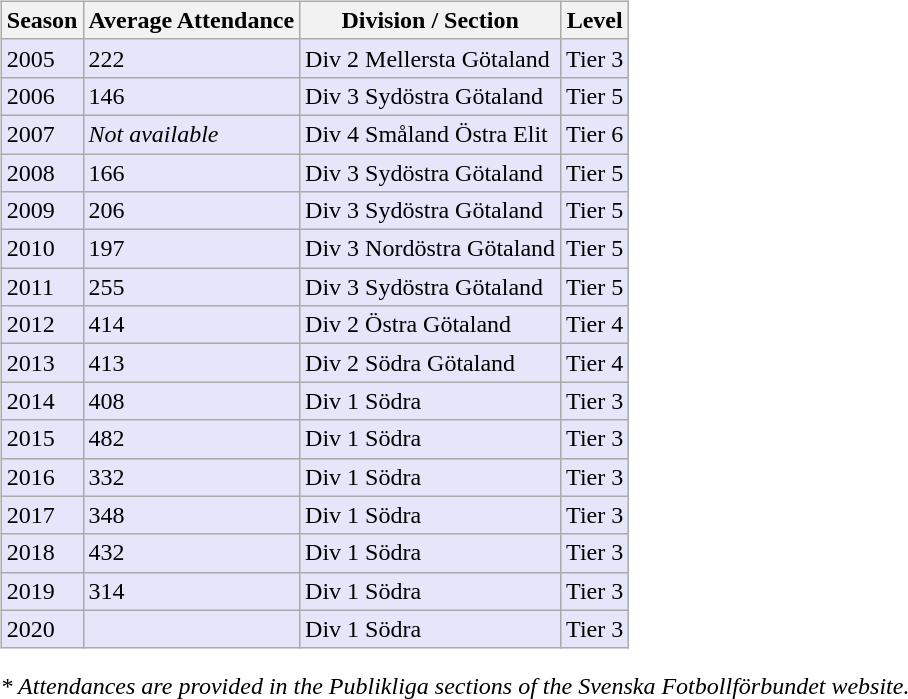<table>
<tr>
<td valign="top" width=0%><br><table class="wikitable">
<tr style="background:#f0f6fa;">
<th><strong>Season</strong></th>
<th><strong>Average Attendance</strong></th>
<th><strong>Division / Section</strong></th>
<th><strong>Level</strong></th>
</tr>
<tr>
<td style="background:#E6E6FA;">2005</td>
<td style="background:#E6E6FA;">222</td>
<td style="background:#E6E6FA;">Div 2 Mellersta Götaland</td>
<td style="background:#E6E6FA;">Tier 3</td>
</tr>
<tr>
<td style="background:#E6E6FA;">2006</td>
<td style="background:#E6E6FA;">146</td>
<td style="background:#E6E6FA;">Div 3 Sydöstra Götaland</td>
<td style="background:#E6E6FA;">Tier 5</td>
</tr>
<tr>
<td style="background:#E6E6FA;">2007</td>
<td style="background:#E6E6FA;"><em>Not available</em></td>
<td style="background:#E6E6FA;">Div 4 Småland Östra Elit</td>
<td style="background:#E6E6FA;">Tier 6</td>
</tr>
<tr>
<td style="background:#E6E6FA;">2008</td>
<td style="background:#E6E6FA;">166</td>
<td style="background:#E6E6FA;">Div 3 Sydöstra Götaland</td>
<td style="background:#E6E6FA;">Tier 5</td>
</tr>
<tr>
<td style="background:#E6E6FA;">2009</td>
<td style="background:#E6E6FA;">206</td>
<td style="background:#E6E6FA;">Div 3 Sydöstra Götaland</td>
<td style="background:#E6E6FA;">Tier 5</td>
</tr>
<tr>
<td style="background:#E6E6FA;">2010</td>
<td style="background:#E6E6FA;">197</td>
<td style="background:#E6E6FA;">Div 3 Nordöstra Götaland</td>
<td style="background:#E6E6FA;">Tier 5</td>
</tr>
<tr>
<td style="background:#E6E6FA;">2011</td>
<td style="background:#E6E6FA;">255</td>
<td style="background:#E6E6FA;">Div 3 Sydöstra Götaland</td>
<td style="background:#E6E6FA;">Tier 5</td>
</tr>
<tr>
<td style="background:#E6E6FA;">2012</td>
<td style="background:#E6E6FA;">414</td>
<td style="background:#E6E6FA;">Div 2 Östra Götaland</td>
<td style="background:#E6E6FA;">Tier 4</td>
</tr>
<tr>
<td style="background:#E6E6FA;">2013</td>
<td style="background:#E6E6FA;">413</td>
<td style="background:#E6E6FA;">Div 2 Södra Götaland</td>
<td style="background:#E6E6FA;">Tier 4</td>
</tr>
<tr>
<td style="background:#E6E6FA;">2014</td>
<td style="background:#E6E6FA;">408</td>
<td style="background:#E6E6FA;">Div 1 Södra</td>
<td style="background:#E6E6FA;">Tier 3</td>
</tr>
<tr>
<td style="background:#E6E6FA;">2015</td>
<td style="background:#E6E6FA;">482</td>
<td style="background:#E6E6FA;">Div 1 Södra</td>
<td style="background:#E6E6FA;">Tier 3</td>
</tr>
<tr>
<td style="background:#E6E6FA;">2016</td>
<td style="background:#E6E6FA;">332</td>
<td style="background:#E6E6FA;">Div 1 Södra</td>
<td style="background:#E6E6FA;">Tier 3</td>
</tr>
<tr>
<td style="background:#E6E6FA;">2017</td>
<td style="background:#E6E6FA;">348</td>
<td style="background:#E6E6FA;">Div 1 Södra</td>
<td style="background:#E6E6FA;">Tier 3</td>
</tr>
<tr>
<td style="background:#E6E6FA;">2018</td>
<td style="background:#E6E6FA;">432</td>
<td style="background:#E6E6FA;">Div 1 Södra</td>
<td style="background:#E6E6FA;">Tier 3</td>
</tr>
<tr>
<td style="background:#E6E6FA;">2019</td>
<td style="background:#E6E6FA;">314</td>
<td style="background:#E6E6FA;">Div 1 Södra</td>
<td style="background:#E6E6FA;">Tier 3</td>
</tr>
<tr>
<td style="background:#E6E6FA;">2020</td>
<td style="background:#E6E6FA;"></td>
<td style="background:#E6E6FA;">Div 1 Södra</td>
<td style="background:#E6E6FA;">Tier 3</td>
</tr>
</table>
<em>* Attendances are provided in the Publikliga sections of the Svenska Fotbollförbundet website.</em></td>
</tr>
</table>
